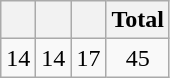<table class="wikitable">
<tr>
<th></th>
<th></th>
<th></th>
<th>Total</th>
</tr>
<tr style="text-align:center;">
<td>14</td>
<td>14</td>
<td>17</td>
<td>45</td>
</tr>
</table>
